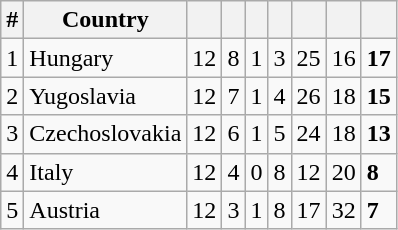<table class="wikitable">
<tr>
<th>#</th>
<th>Country</th>
<th></th>
<th></th>
<th></th>
<th></th>
<th></th>
<th></th>
<th></th>
</tr>
<tr>
<td>1</td>
<td> Hungary</td>
<td>12</td>
<td>8</td>
<td>1</td>
<td>3</td>
<td>25</td>
<td>16</td>
<td><strong>17</strong></td>
</tr>
<tr>
<td>2</td>
<td> Yugoslavia</td>
<td>12</td>
<td>7</td>
<td>1</td>
<td>4</td>
<td>26</td>
<td>18</td>
<td><strong>15</strong></td>
</tr>
<tr>
<td>3</td>
<td> Czechoslovakia</td>
<td>12</td>
<td>6</td>
<td>1</td>
<td>5</td>
<td>24</td>
<td>18</td>
<td><strong>13</strong></td>
</tr>
<tr>
<td>4</td>
<td> Italy</td>
<td>12</td>
<td>4</td>
<td>0</td>
<td>8</td>
<td>12</td>
<td>20</td>
<td><strong>8</strong></td>
</tr>
<tr>
<td>5</td>
<td> Austria</td>
<td>12</td>
<td>3</td>
<td>1</td>
<td>8</td>
<td>17</td>
<td>32</td>
<td><strong>7</strong></td>
</tr>
</table>
